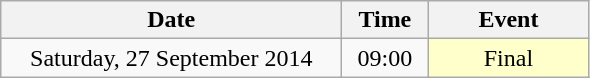<table class = "wikitable" style="text-align:center;">
<tr>
<th width=220>Date</th>
<th width=50>Time</th>
<th width=100>Event</th>
</tr>
<tr>
<td>Saturday, 27 September 2014</td>
<td>09:00</td>
<td bgcolor=ffffcc>Final</td>
</tr>
</table>
